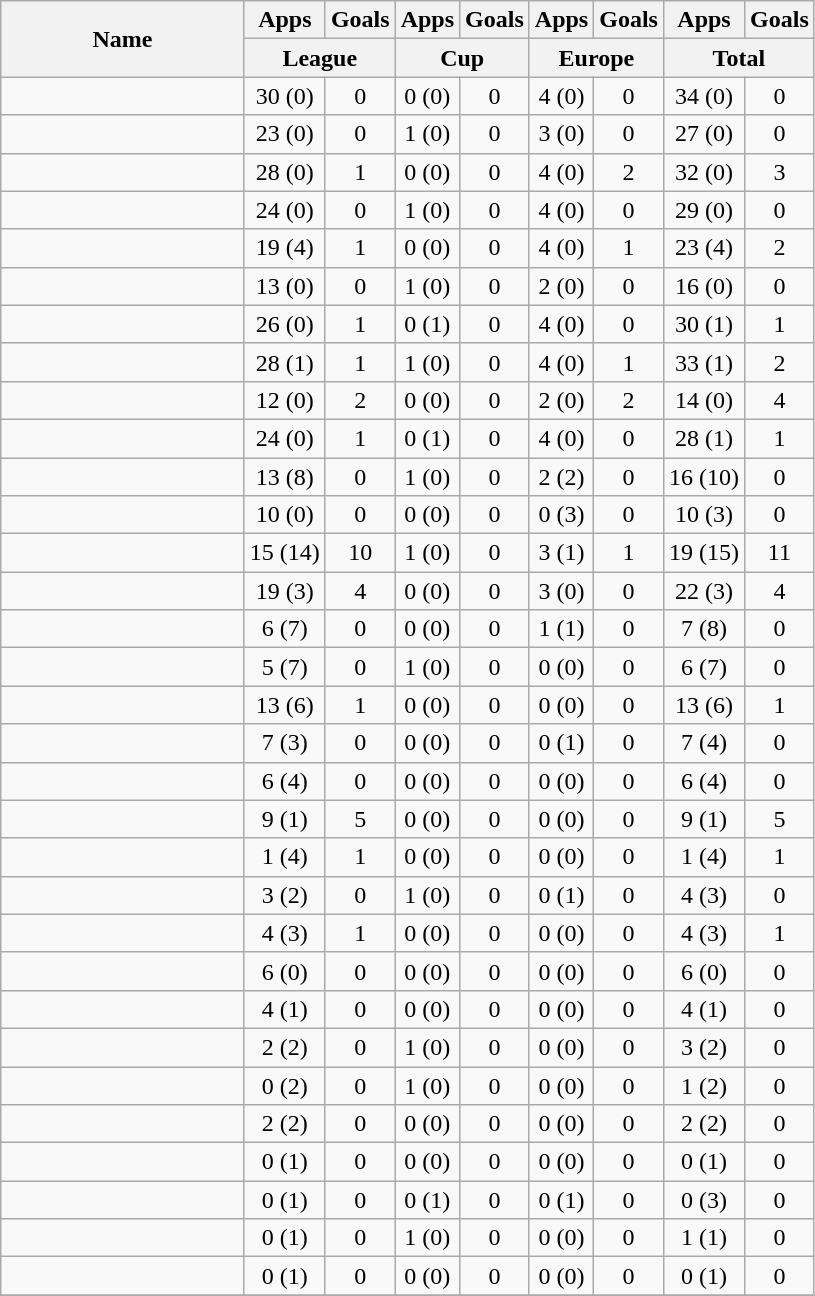<table class="wikitable sortable" style="text-align:center">
<tr>
<th rowspan="2" width="155">Name</th>
<th>Apps</th>
<th>Goals</th>
<th>Apps</th>
<th>Goals</th>
<th>Apps</th>
<th>Goals</th>
<th>Apps</th>
<th>Goals</th>
</tr>
<tr class="unsortable">
<th colspan="2" width="55">League</th>
<th colspan="2" width="55">Cup</th>
<th colspan="2" width="55">Europe</th>
<th colspan="2" width="55">Total</th>
</tr>
<tr>
<td align="left"> </td>
<td>30 (0)</td>
<td>0</td>
<td>0 (0)</td>
<td>0</td>
<td>4 (0)</td>
<td>0</td>
<td>34 (0)</td>
<td>0</td>
</tr>
<tr>
<td align="left"> </td>
<td>23 (0)</td>
<td>0</td>
<td>1 (0)</td>
<td>0</td>
<td>3 (0)</td>
<td>0</td>
<td>27 (0)</td>
<td>0</td>
</tr>
<tr>
<td align="left"> </td>
<td>28 (0)</td>
<td>1</td>
<td>0 (0)</td>
<td>0</td>
<td>4 (0)</td>
<td>2</td>
<td>32 (0)</td>
<td>3</td>
</tr>
<tr>
<td align="left"> </td>
<td>24 (0)</td>
<td>0</td>
<td>1 (0)</td>
<td>0</td>
<td>4 (0)</td>
<td>0</td>
<td>29 (0)</td>
<td>0</td>
</tr>
<tr>
<td align="left"> </td>
<td>19 (4)</td>
<td>1</td>
<td>0 (0)</td>
<td>0</td>
<td>4 (0)</td>
<td>1</td>
<td>23 (4)</td>
<td>2</td>
</tr>
<tr>
<td align="left"> </td>
<td>13 (0)</td>
<td>0</td>
<td>1 (0)</td>
<td>0</td>
<td>2 (0)</td>
<td>0</td>
<td>16 (0)</td>
<td>0</td>
</tr>
<tr>
<td align="left"> </td>
<td>26 (0)</td>
<td>1</td>
<td>0 (1)</td>
<td>0</td>
<td>4 (0)</td>
<td>0</td>
<td>30 (1)</td>
<td>1</td>
</tr>
<tr>
<td align="left"> </td>
<td>28 (1)</td>
<td>1</td>
<td>1 (0)</td>
<td>0</td>
<td>4 (0)</td>
<td>1</td>
<td>33 (1)</td>
<td>2</td>
</tr>
<tr>
<td align="left"> </td>
<td>12 (0)</td>
<td>2</td>
<td>0 (0)</td>
<td>0</td>
<td>2 (0)</td>
<td>2</td>
<td>14 (0)</td>
<td>4</td>
</tr>
<tr>
<td align="left"> </td>
<td>24 (0)</td>
<td>1</td>
<td>0 (1)</td>
<td>0</td>
<td>4 (0)</td>
<td>0</td>
<td>28 (1)</td>
<td>1</td>
</tr>
<tr>
<td align="left"> </td>
<td>13 (8)</td>
<td>0</td>
<td>1 (0)</td>
<td>0</td>
<td>2 (2)</td>
<td>0</td>
<td>16 (10)</td>
<td>0</td>
</tr>
<tr>
<td align="left"> </td>
<td>10 (0)</td>
<td>0</td>
<td>0 (0)</td>
<td>0</td>
<td>0 (3)</td>
<td>0</td>
<td>10 (3)</td>
<td>0</td>
</tr>
<tr>
<td align="left"> </td>
<td>15 (14)</td>
<td>10</td>
<td>1 (0)</td>
<td>0</td>
<td>3 (1)</td>
<td>1</td>
<td>19 (15)</td>
<td>11</td>
</tr>
<tr>
<td align="left"> </td>
<td>19 (3)</td>
<td>4</td>
<td>0 (0)</td>
<td>0</td>
<td>3 (0)</td>
<td>0</td>
<td>22 (3)</td>
<td>4</td>
</tr>
<tr>
<td align="left"> </td>
<td>6 (7)</td>
<td>0</td>
<td>0 (0)</td>
<td>0</td>
<td>1 (1)</td>
<td>0</td>
<td>7 (8)</td>
<td>0</td>
</tr>
<tr>
<td align="left"> </td>
<td>5 (7)</td>
<td>0</td>
<td>1 (0)</td>
<td>0</td>
<td>0 (0)</td>
<td>0</td>
<td>6 (7)</td>
<td>0</td>
</tr>
<tr>
<td align="left"> </td>
<td>13 (6)</td>
<td>1</td>
<td>0 (0)</td>
<td>0</td>
<td>0 (0)</td>
<td>0</td>
<td>13 (6)</td>
<td>1</td>
</tr>
<tr>
<td align="left"> </td>
<td>7 (3)</td>
<td>0</td>
<td>0 (0)</td>
<td>0</td>
<td>0 (1)</td>
<td>0</td>
<td>7 (4)</td>
<td>0</td>
</tr>
<tr>
<td align="left"> </td>
<td>6 (4)</td>
<td>0</td>
<td>0 (0)</td>
<td>0</td>
<td>0 (0)</td>
<td>0</td>
<td>6 (4)</td>
<td>0</td>
</tr>
<tr>
<td align="left"> </td>
<td>9 (1)</td>
<td>5</td>
<td>0 (0)</td>
<td>0</td>
<td>0 (0)</td>
<td>0</td>
<td>9 (1)</td>
<td>5</td>
</tr>
<tr>
<td align="left"> </td>
<td>1 (4)</td>
<td>1</td>
<td>0 (0)</td>
<td>0</td>
<td>0 (0)</td>
<td>0</td>
<td>1 (4)</td>
<td>1</td>
</tr>
<tr>
<td align="left"> </td>
<td>3 (2)</td>
<td>0</td>
<td>1 (0)</td>
<td>0</td>
<td>0 (1)</td>
<td>0</td>
<td>4 (3)</td>
<td>0</td>
</tr>
<tr>
<td align="left"> </td>
<td>4 (3)</td>
<td>1</td>
<td>0 (0)</td>
<td>0</td>
<td>0 (0)</td>
<td>0</td>
<td>4 (3)</td>
<td>1</td>
</tr>
<tr>
<td align="left"> </td>
<td>6 (0)</td>
<td>0</td>
<td>0 (0)</td>
<td>0</td>
<td>0 (0)</td>
<td>0</td>
<td>6 (0)</td>
<td>0</td>
</tr>
<tr>
<td align="left"> </td>
<td>4 (1)</td>
<td>0</td>
<td>0 (0)</td>
<td>0</td>
<td>0 (0)</td>
<td>0</td>
<td>4 (1)</td>
<td>0</td>
</tr>
<tr>
<td align="left"> </td>
<td>2 (2)</td>
<td>0</td>
<td>1 (0)</td>
<td>0</td>
<td>0 (0)</td>
<td>0</td>
<td>3 (2)</td>
<td>0</td>
</tr>
<tr>
<td align="left"> </td>
<td>0 (2)</td>
<td>0</td>
<td>1 (0)</td>
<td>0</td>
<td>0 (0)</td>
<td>0</td>
<td>1 (2)</td>
<td>0</td>
</tr>
<tr>
<td align="left"> </td>
<td>2 (2)</td>
<td>0</td>
<td>0 (0)</td>
<td>0</td>
<td>0 (0)</td>
<td>0</td>
<td>2 (2)</td>
<td>0</td>
</tr>
<tr>
<td align="left"> </td>
<td>0 (1)</td>
<td>0</td>
<td>0 (0)</td>
<td>0</td>
<td>0 (0)</td>
<td>0</td>
<td>0 (1)</td>
<td>0</td>
</tr>
<tr>
<td align="left"> </td>
<td>0 (1)</td>
<td>0</td>
<td>0 (1)</td>
<td>0</td>
<td>0 (1)</td>
<td>0</td>
<td>0 (3)</td>
<td>0</td>
</tr>
<tr>
<td align="left"> </td>
<td>0 (1)</td>
<td>0</td>
<td>1 (0)</td>
<td>0</td>
<td>0 (0)</td>
<td>0</td>
<td>1 (1)</td>
<td>0</td>
</tr>
<tr>
<td align="left"> </td>
<td>0 (1)</td>
<td>0</td>
<td>0 (0)</td>
<td>0</td>
<td>0 (0)</td>
<td>0</td>
<td>0 (1)</td>
<td>0</td>
</tr>
<tr>
</tr>
</table>
